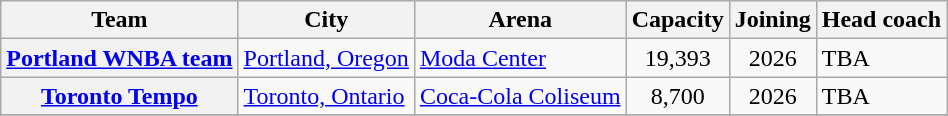<table class="wikitable plainrowheaders">
<tr>
<th scope="col">Team</th>
<th scope="col">City</th>
<th scope="col">Arena</th>
<th scope="col">Capacity</th>
<th scope="col">Joining</th>
<th scope="col">Head coach</th>
</tr>
<tr>
<th scope="row"><a href='#'>Portland WNBA team</a></th>
<td><a href='#'>Portland, Oregon</a></td>
<td><a href='#'>Moda Center</a></td>
<td align="center">19,393</td>
<td align="center">2026</td>
<td>TBA</td>
</tr>
<tr>
<th scope="row"><a href='#'>Toronto Tempo</a></th>
<td><a href='#'>Toronto, Ontario</a></td>
<td><a href='#'>Coca-Cola Coliseum</a></td>
<td align="center">8,700</td>
<td align="center">2026</td>
<td>TBA</td>
</tr>
<tr>
</tr>
</table>
